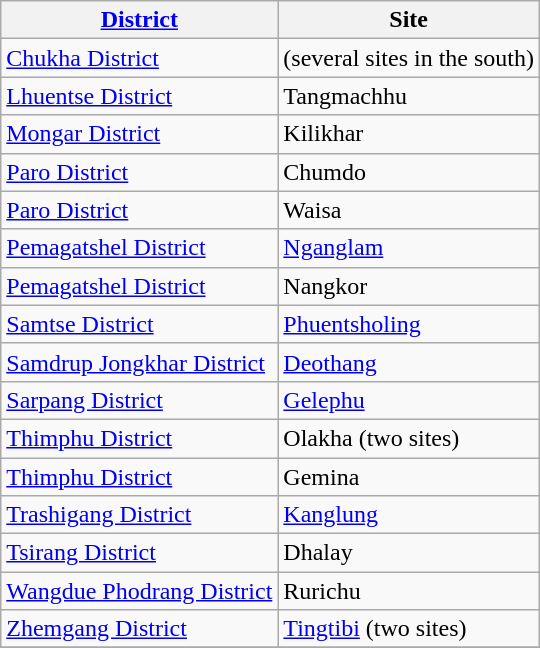<table class="wikitable sortable static-row-numbers static-row-header-text">
<tr>
<th><a href='#'>District</a></th>
<th>Site</th>
</tr>
<tr>
<td><a href='#'>Chukha District</a></td>
<td>(several sites in the south)</td>
</tr>
<tr>
<td><a href='#'>Lhuentse District</a></td>
<td>Tangmachhu</td>
</tr>
<tr>
<td><a href='#'>Mongar District</a></td>
<td>Kilikhar</td>
</tr>
<tr>
<td><a href='#'>Paro District</a></td>
<td>Chumdo</td>
</tr>
<tr>
<td><a href='#'>Paro District</a></td>
<td>Waisa</td>
</tr>
<tr>
<td><a href='#'>Pemagatshel District</a></td>
<td><a href='#'>Nganglam</a></td>
</tr>
<tr>
<td><a href='#'>Pemagatshel District</a></td>
<td>Nangkor</td>
</tr>
<tr>
<td><a href='#'>Samtse District</a></td>
<td><a href='#'>Phuentsholing</a></td>
</tr>
<tr>
<td><a href='#'>Samdrup Jongkhar District</a></td>
<td><a href='#'>Deothang</a></td>
</tr>
<tr>
<td><a href='#'>Sarpang District</a></td>
<td><a href='#'>Gelephu</a></td>
</tr>
<tr>
<td><a href='#'>Thimphu District</a></td>
<td>Olakha (two sites)</td>
</tr>
<tr>
<td><a href='#'>Thimphu District</a></td>
<td>Gemina</td>
</tr>
<tr>
<td><a href='#'>Trashigang District</a></td>
<td><a href='#'>Kanglung</a></td>
</tr>
<tr>
<td><a href='#'>Tsirang District</a></td>
<td>Dhalay</td>
</tr>
<tr>
<td><a href='#'>Wangdue Phodrang District</a></td>
<td>Rurichu</td>
</tr>
<tr>
<td><a href='#'>Zhemgang District</a></td>
<td><a href='#'>Tingtibi</a> (two sites)</td>
</tr>
<tr>
</tr>
</table>
